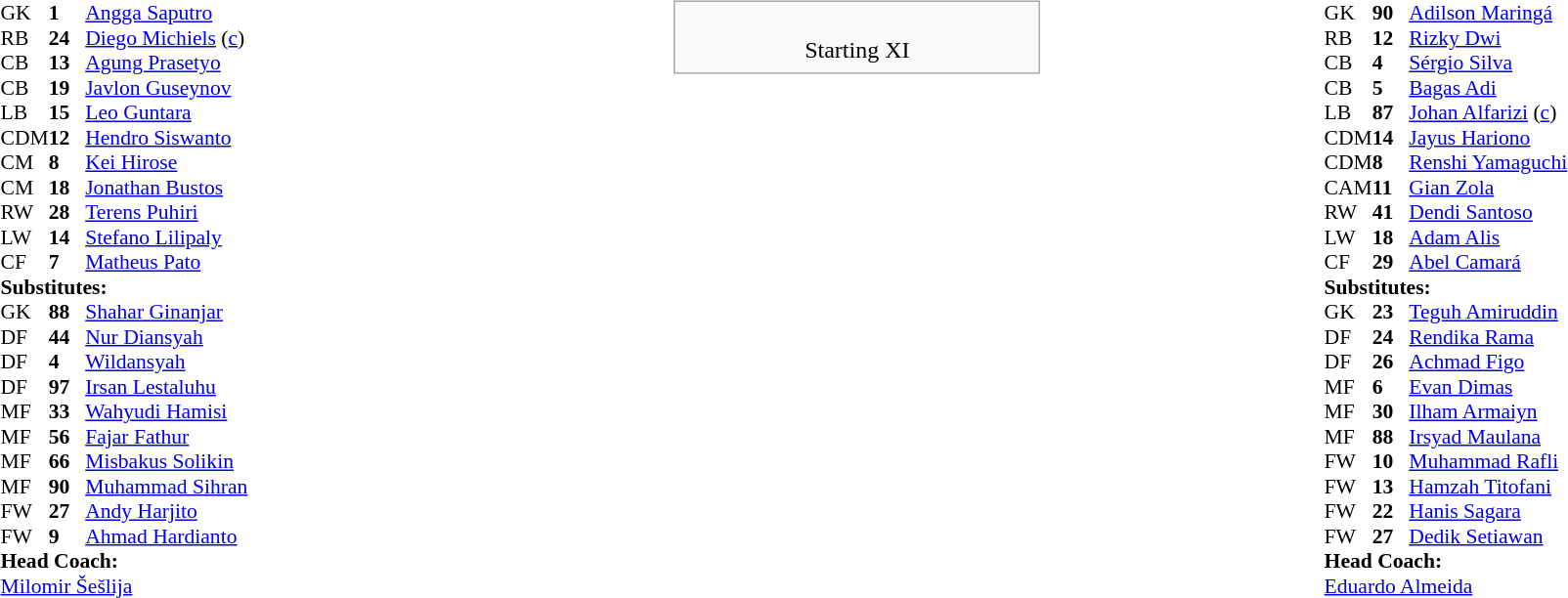<table style="width:100%">
<tr>
<td style="vertical-align:top; width:40%"><br><table style="font-size: 90%" cellspacing="0" cellpadding="0">
<tr>
<th width=25></th>
<th width=25></th>
</tr>
<tr>
<td>GK</td>
<td><strong>1</strong></td>
<td> <a href='#'>Angga Saputro</a></td>
</tr>
<tr>
<td>RB</td>
<td><strong>24</strong></td>
<td> <a href='#'>Diego Michiels</a> (<a href='#'>c</a>)</td>
<td></td>
<td></td>
</tr>
<tr>
<td>CB</td>
<td><strong>13</strong></td>
<td> <a href='#'>Agung Prasetyo</a></td>
</tr>
<tr>
<td>CB</td>
<td><strong>19</strong></td>
<td> <a href='#'>Javlon Guseynov</a></td>
<td></td>
<td></td>
</tr>
<tr>
<td>LB</td>
<td><strong>15</strong></td>
<td> <a href='#'>Leo Guntara</a></td>
<td></td>
<td></td>
</tr>
<tr>
<td>CDM</td>
<td><strong>12</strong></td>
<td> <a href='#'>Hendro Siswanto</a></td>
</tr>
<tr>
<td>CM</td>
<td><strong>8</strong></td>
<td> <a href='#'>Kei Hirose</a></td>
</tr>
<tr>
<td>CM</td>
<td><strong>18</strong></td>
<td> <a href='#'>Jonathan Bustos</a></td>
<td></td>
<td></td>
</tr>
<tr>
<td>RW</td>
<td><strong>28</strong></td>
<td> <a href='#'>Terens Puhiri</a></td>
<td></td>
<td></td>
</tr>
<tr>
<td>LW</td>
<td><strong>14</strong></td>
<td> <a href='#'>Stefano Lilipaly</a></td>
<td></td>
<td></td>
</tr>
<tr>
<td>CF</td>
<td><strong>7</strong></td>
<td> <a href='#'>Matheus Pato</a></td>
</tr>
<tr>
<td colspan=3><strong>Substitutes:</strong></td>
</tr>
<tr>
<td>GK</td>
<td><strong>88</strong></td>
<td> <a href='#'>Shahar Ginanjar</a></td>
</tr>
<tr>
<td>DF</td>
<td><strong>44</strong></td>
<td> <a href='#'>Nur Diansyah</a></td>
</tr>
<tr>
<td>DF</td>
<td><strong>4</strong></td>
<td> <a href='#'>Wildansyah</a></td>
</tr>
<tr>
<td>DF</td>
<td><strong>97</strong></td>
<td> <a href='#'>Irsan Lestaluhu</a></td>
<td></td>
<td></td>
</tr>
<tr>
<td>MF</td>
<td><strong>33</strong></td>
<td> <a href='#'>Wahyudi Hamisi</a></td>
</tr>
<tr>
<td>MF</td>
<td><strong>56</strong></td>
<td> <a href='#'>Fajar Fathur</a></td>
<td></td>
<td></td>
</tr>
<tr>
<td>MF</td>
<td><strong>66</strong></td>
<td> <a href='#'>Misbakus Solikin</a></td>
<td></td>
<td></td>
</tr>
<tr>
<td>MF</td>
<td><strong>90</strong></td>
<td> <a href='#'>Muhammad Sihran</a></td>
<td></td>
<td></td>
</tr>
<tr>
<td>FW</td>
<td><strong>27</strong></td>
<td> <a href='#'>Andy Harjito</a></td>
<td></td>
<td></td>
</tr>
<tr>
<td>FW</td>
<td><strong>9</strong></td>
<td> <a href='#'>Ahmad Hardianto</a></td>
<td></td>
<td></td>
</tr>
<tr>
<td colspan=3><strong>Head Coach:</strong></td>
</tr>
<tr>
<td colspan=4> <a href='#'>Milomir Šešlija</a></td>
</tr>
</table>
</td>
<td valign="top"><br><table role="presentation" class="infobox" style="width:250px;">
<tr>
<td style="text-align:center;"><br>
























Starting XI</td>
</tr>
</table>
</td>
<td style="vertical-align:top; width:50%"><br><table cellspacing="0" cellpadding="0" style="font-size:90%; margin:auto">
<tr>
<th width=25></th>
<th width=25></th>
</tr>
<tr>
<td>GK</td>
<td><strong>90</strong></td>
<td> <a href='#'>Adilson Maringá</a></td>
</tr>
<tr>
<td>RB</td>
<td><strong>12</strong></td>
<td> <a href='#'>Rizky Dwi</a></td>
</tr>
<tr>
<td>CB</td>
<td><strong>4</strong></td>
<td> <a href='#'>Sérgio Silva</a></td>
</tr>
<tr>
<td>CB</td>
<td><strong>5</strong></td>
<td> <a href='#'>Bagas Adi</a></td>
</tr>
<tr>
<td>LB</td>
<td><strong>87</strong></td>
<td> <a href='#'>Johan Alfarizi</a> (<a href='#'>c</a>)</td>
<td></td>
<td></td>
</tr>
<tr>
<td>CDM</td>
<td><strong>14</strong></td>
<td> <a href='#'>Jayus Hariono</a></td>
<td></td>
<td></td>
</tr>
<tr>
<td>CDM</td>
<td><strong>8</strong></td>
<td> <a href='#'>Renshi Yamaguchi</a></td>
<td></td>
<td></td>
</tr>
<tr>
<td>CAM</td>
<td><strong>11</strong></td>
<td> <a href='#'>Gian Zola</a></td>
<td></td>
<td></td>
</tr>
<tr>
<td>RW</td>
<td><strong>41</strong></td>
<td> <a href='#'>Dendi Santoso</a></td>
<td></td>
<td></td>
</tr>
<tr>
<td>LW</td>
<td><strong>18</strong></td>
<td> <a href='#'>Adam Alis</a></td>
<td></td>
<td></td>
</tr>
<tr>
<td>CF</td>
<td><strong>29</strong></td>
<td> <a href='#'>Abel Camará</a></td>
<td></td>
</tr>
<tr>
<td colspan=3><strong>Substitutes:</strong></td>
</tr>
<tr>
<td>GK</td>
<td><strong>23</strong></td>
<td> <a href='#'>Teguh Amiruddin</a></td>
</tr>
<tr>
<td>DF</td>
<td><strong>24</strong></td>
<td> <a href='#'>Rendika Rama</a></td>
</tr>
<tr>
<td>DF</td>
<td><strong>26</strong></td>
<td> <a href='#'>Achmad Figo</a></td>
<td></td>
<td></td>
</tr>
<tr>
<td>MF</td>
<td><strong>6</strong></td>
<td> <a href='#'>Evan Dimas</a></td>
<td></td>
<td></td>
</tr>
<tr>
<td>MF</td>
<td><strong>30</strong></td>
<td> <a href='#'>Ilham Armaiyn</a></td>
<td></td>
<td></td>
</tr>
<tr>
<td>MF</td>
<td><strong>88</strong></td>
<td> <a href='#'>Irsyad Maulana</a></td>
<td></td>
<td></td>
</tr>
<tr>
<td>FW</td>
<td><strong>10</strong></td>
<td> <a href='#'>Muhammad Rafli</a></td>
<td></td>
<td></td>
<td></td>
</tr>
<tr>
<td>FW</td>
<td><strong>13</strong></td>
<td> <a href='#'>Hamzah Titofani</a></td>
<td></td>
<td></td>
</tr>
<tr>
<td>FW</td>
<td><strong>22</strong></td>
<td> <a href='#'>Hanis Sagara</a></td>
<td></td>
<td></td>
</tr>
<tr>
<td>FW</td>
<td><strong>27</strong></td>
<td> <a href='#'>Dedik Setiawan</a></td>
<td></td>
<td></td>
</tr>
<tr>
<td colspan=3><strong>Head Coach:</strong></td>
</tr>
<tr>
<td colspan=4> <a href='#'>Eduardo Almeida</a></td>
</tr>
</table>
</td>
</tr>
</table>
